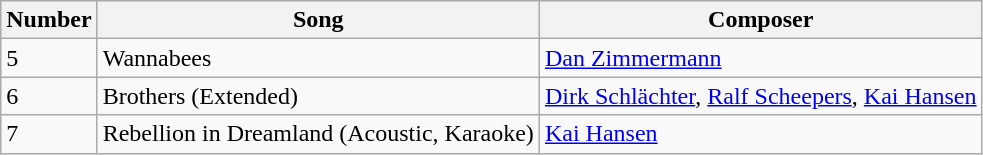<table class="wikitable">
<tr>
<th>Number</th>
<th>Song</th>
<th>Composer</th>
</tr>
<tr>
<td>5</td>
<td>Wannabees</td>
<td><a href='#'>Dan Zimmermann</a></td>
</tr>
<tr>
<td>6</td>
<td>Brothers (Extended)</td>
<td><a href='#'>Dirk Schlächter</a>, <a href='#'>Ralf Scheepers</a>, <a href='#'>Kai Hansen</a></td>
</tr>
<tr>
<td>7</td>
<td>Rebellion in Dreamland (Acoustic, Karaoke)</td>
<td><a href='#'>Kai Hansen</a></td>
</tr>
</table>
